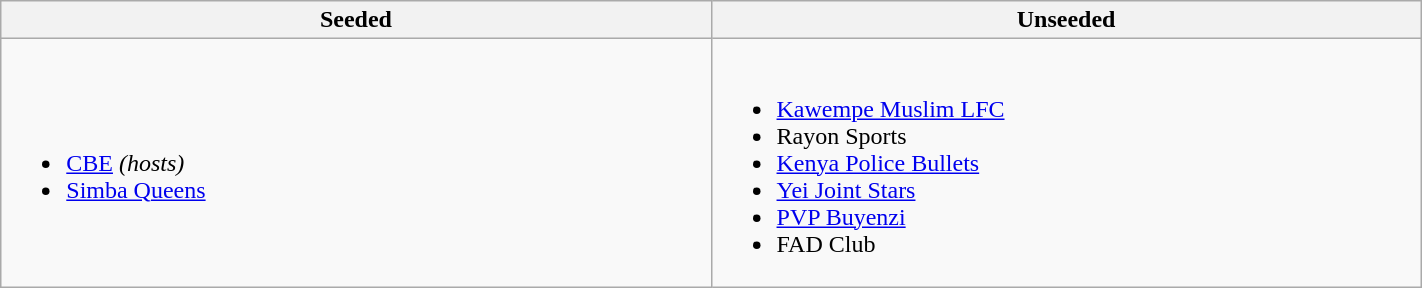<table class="wikitable" style="width:75%;">
<tr>
<th width=50%>Seeded</th>
<th width=50%>Unseeded</th>
</tr>
<tr>
<td><br><ul><li> <a href='#'>CBE</a> <em>(hosts)</em></li><li> <a href='#'>Simba Queens</a></li></ul></td>
<td><br><ul><li> <a href='#'>Kawempe Muslim LFC</a></li><li>  Rayon Sports</li><li> <a href='#'>Kenya Police Bullets</a></li><li> <a href='#'>Yei Joint Stars</a></li><li> <a href='#'>PVP Buyenzi</a></li><li> FAD Club</li></ul></td>
</tr>
</table>
